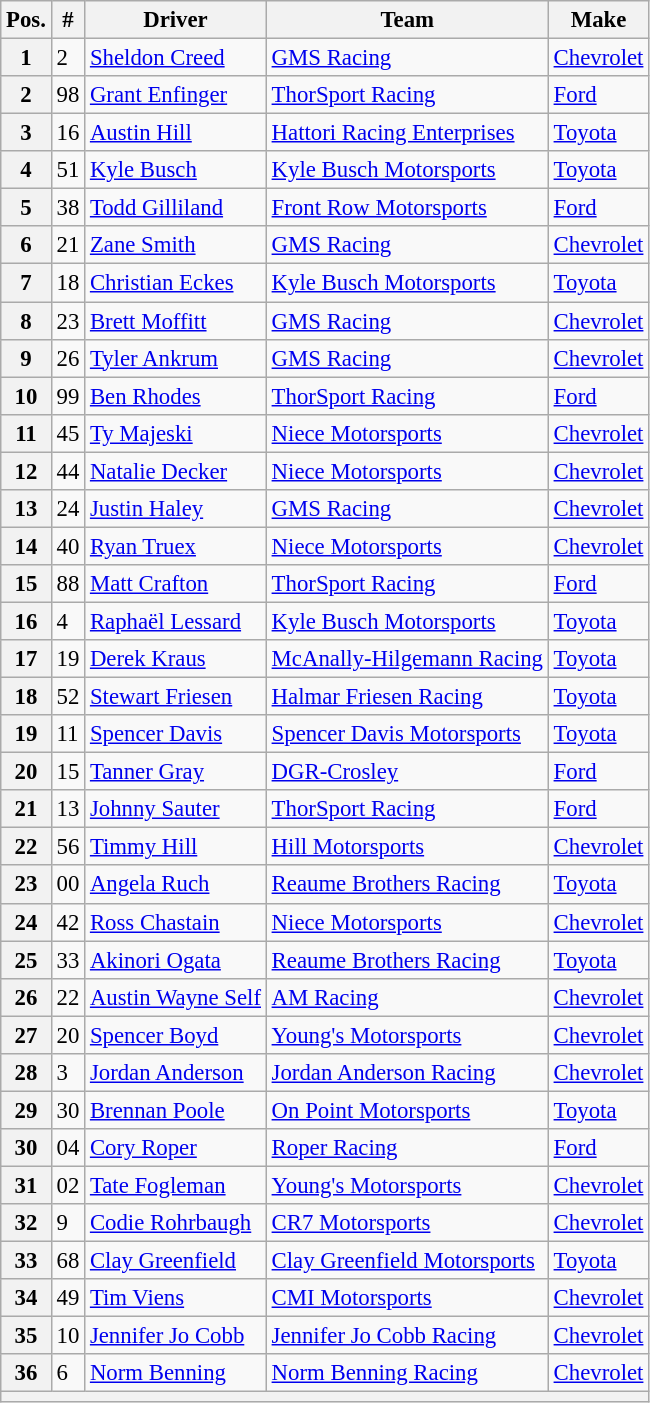<table class="wikitable" style="font-size:95%">
<tr>
<th>Pos.</th>
<th>#</th>
<th>Driver</th>
<th>Team</th>
<th>Make</th>
</tr>
<tr>
<th>1</th>
<td>2</td>
<td><a href='#'>Sheldon Creed</a></td>
<td><a href='#'>GMS Racing</a></td>
<td><a href='#'>Chevrolet</a></td>
</tr>
<tr>
<th>2</th>
<td>98</td>
<td><a href='#'>Grant Enfinger</a></td>
<td><a href='#'>ThorSport Racing</a></td>
<td><a href='#'>Ford</a></td>
</tr>
<tr>
<th>3</th>
<td>16</td>
<td><a href='#'>Austin Hill</a></td>
<td><a href='#'>Hattori Racing Enterprises</a></td>
<td><a href='#'>Toyota</a></td>
</tr>
<tr>
<th>4</th>
<td>51</td>
<td><a href='#'>Kyle Busch</a></td>
<td><a href='#'>Kyle Busch Motorsports</a></td>
<td><a href='#'>Toyota</a></td>
</tr>
<tr>
<th>5</th>
<td>38</td>
<td><a href='#'>Todd Gilliland</a></td>
<td><a href='#'>Front Row Motorsports</a></td>
<td><a href='#'>Ford</a></td>
</tr>
<tr>
<th>6</th>
<td>21</td>
<td><a href='#'>Zane Smith</a></td>
<td><a href='#'>GMS Racing</a></td>
<td><a href='#'>Chevrolet</a></td>
</tr>
<tr>
<th>7</th>
<td>18</td>
<td><a href='#'>Christian Eckes</a></td>
<td><a href='#'>Kyle Busch Motorsports</a></td>
<td><a href='#'>Toyota</a></td>
</tr>
<tr>
<th>8</th>
<td>23</td>
<td><a href='#'>Brett Moffitt</a></td>
<td><a href='#'>GMS Racing</a></td>
<td><a href='#'>Chevrolet</a></td>
</tr>
<tr>
<th>9</th>
<td>26</td>
<td><a href='#'>Tyler Ankrum</a></td>
<td><a href='#'>GMS Racing</a></td>
<td><a href='#'>Chevrolet</a></td>
</tr>
<tr>
<th>10</th>
<td>99</td>
<td><a href='#'>Ben Rhodes</a></td>
<td><a href='#'>ThorSport Racing</a></td>
<td><a href='#'>Ford</a></td>
</tr>
<tr>
<th>11</th>
<td>45</td>
<td><a href='#'>Ty Majeski</a></td>
<td><a href='#'>Niece Motorsports</a></td>
<td><a href='#'>Chevrolet</a></td>
</tr>
<tr>
<th>12</th>
<td>44</td>
<td><a href='#'>Natalie Decker</a></td>
<td><a href='#'>Niece Motorsports</a></td>
<td><a href='#'>Chevrolet</a></td>
</tr>
<tr>
<th>13</th>
<td>24</td>
<td><a href='#'>Justin Haley</a></td>
<td><a href='#'>GMS Racing</a></td>
<td><a href='#'>Chevrolet</a></td>
</tr>
<tr>
<th>14</th>
<td>40</td>
<td><a href='#'>Ryan Truex</a></td>
<td><a href='#'>Niece Motorsports</a></td>
<td><a href='#'>Chevrolet</a></td>
</tr>
<tr>
<th>15</th>
<td>88</td>
<td><a href='#'>Matt Crafton</a></td>
<td><a href='#'>ThorSport Racing</a></td>
<td><a href='#'>Ford</a></td>
</tr>
<tr>
<th>16</th>
<td>4</td>
<td><a href='#'>Raphaël Lessard</a></td>
<td><a href='#'>Kyle Busch Motorsports</a></td>
<td><a href='#'>Toyota</a></td>
</tr>
<tr>
<th>17</th>
<td>19</td>
<td><a href='#'>Derek Kraus</a></td>
<td><a href='#'>McAnally-Hilgemann Racing</a></td>
<td><a href='#'>Toyota</a></td>
</tr>
<tr>
<th>18</th>
<td>52</td>
<td><a href='#'>Stewart Friesen</a></td>
<td><a href='#'>Halmar Friesen Racing</a></td>
<td><a href='#'>Toyota</a></td>
</tr>
<tr>
<th>19</th>
<td>11</td>
<td><a href='#'>Spencer Davis</a></td>
<td><a href='#'>Spencer Davis Motorsports</a></td>
<td><a href='#'>Toyota</a></td>
</tr>
<tr>
<th>20</th>
<td>15</td>
<td><a href='#'>Tanner Gray</a></td>
<td><a href='#'>DGR-Crosley</a></td>
<td><a href='#'>Ford</a></td>
</tr>
<tr>
<th>21</th>
<td>13</td>
<td><a href='#'>Johnny Sauter</a></td>
<td><a href='#'>ThorSport Racing</a></td>
<td><a href='#'>Ford</a></td>
</tr>
<tr>
<th>22</th>
<td>56</td>
<td><a href='#'>Timmy Hill</a></td>
<td><a href='#'>Hill Motorsports</a></td>
<td><a href='#'>Chevrolet</a></td>
</tr>
<tr>
<th>23</th>
<td>00</td>
<td><a href='#'>Angela Ruch</a></td>
<td><a href='#'>Reaume Brothers Racing</a></td>
<td><a href='#'>Toyota</a></td>
</tr>
<tr>
<th>24</th>
<td>42</td>
<td><a href='#'>Ross Chastain</a></td>
<td><a href='#'>Niece Motorsports</a></td>
<td><a href='#'>Chevrolet</a></td>
</tr>
<tr>
<th>25</th>
<td>33</td>
<td><a href='#'>Akinori Ogata</a></td>
<td><a href='#'>Reaume Brothers Racing</a></td>
<td><a href='#'>Toyota</a></td>
</tr>
<tr>
<th>26</th>
<td>22</td>
<td><a href='#'>Austin Wayne Self</a></td>
<td><a href='#'>AM Racing</a></td>
<td><a href='#'>Chevrolet</a></td>
</tr>
<tr>
<th>27</th>
<td>20</td>
<td><a href='#'>Spencer Boyd</a></td>
<td><a href='#'>Young's Motorsports</a></td>
<td><a href='#'>Chevrolet</a></td>
</tr>
<tr>
<th>28</th>
<td>3</td>
<td><a href='#'>Jordan Anderson</a></td>
<td><a href='#'>Jordan Anderson Racing</a></td>
<td><a href='#'>Chevrolet</a></td>
</tr>
<tr>
<th>29</th>
<td>30</td>
<td><a href='#'>Brennan Poole</a></td>
<td><a href='#'>On Point Motorsports</a></td>
<td><a href='#'>Toyota</a></td>
</tr>
<tr>
<th>30</th>
<td>04</td>
<td><a href='#'>Cory Roper</a></td>
<td><a href='#'>Roper Racing</a></td>
<td><a href='#'>Ford</a></td>
</tr>
<tr>
<th>31</th>
<td>02</td>
<td><a href='#'>Tate Fogleman</a></td>
<td><a href='#'>Young's Motorsports</a></td>
<td><a href='#'>Chevrolet</a></td>
</tr>
<tr>
<th>32</th>
<td>9</td>
<td><a href='#'>Codie Rohrbaugh</a></td>
<td><a href='#'>CR7 Motorsports</a></td>
<td><a href='#'>Chevrolet</a></td>
</tr>
<tr>
<th>33</th>
<td>68</td>
<td><a href='#'>Clay Greenfield</a></td>
<td><a href='#'>Clay Greenfield Motorsports</a></td>
<td><a href='#'>Toyota</a></td>
</tr>
<tr>
<th>34</th>
<td>49</td>
<td><a href='#'>Tim Viens</a></td>
<td><a href='#'>CMI Motorsports</a></td>
<td><a href='#'>Chevrolet</a></td>
</tr>
<tr>
<th>35</th>
<td>10</td>
<td><a href='#'>Jennifer Jo Cobb</a></td>
<td><a href='#'>Jennifer Jo Cobb Racing</a></td>
<td><a href='#'>Chevrolet</a></td>
</tr>
<tr>
<th>36</th>
<td>6</td>
<td><a href='#'>Norm Benning</a></td>
<td><a href='#'>Norm Benning Racing</a></td>
<td><a href='#'>Chevrolet</a></td>
</tr>
<tr>
<th colspan="5"></th>
</tr>
</table>
